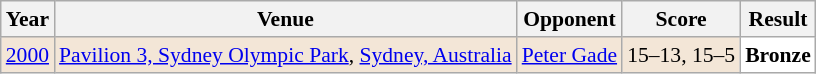<table class="sortable wikitable" style="font-size: 90%;">
<tr>
<th>Year</th>
<th>Venue</th>
<th>Opponent</th>
<th>Score</th>
<th>Result</th>
</tr>
<tr style="background:#F3E6D7">
<td align="center"><a href='#'>2000</a></td>
<td align="left"><a href='#'>Pavilion 3, Sydney Olympic Park</a>, <a href='#'>Sydney, Australia</a></td>
<td align="left"> <a href='#'>Peter Gade</a></td>
<td align="left">15–13, 15–5</td>
<td style="text-align:left; background:white"> <strong>Bronze</strong></td>
</tr>
</table>
